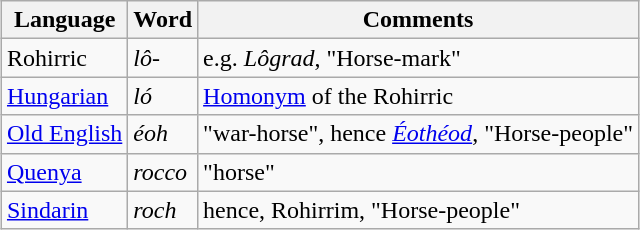<table class="wikitable" style="margin: 1em auto;">
<tr>
<th>Language</th>
<th>Word</th>
<th>Comments</th>
</tr>
<tr>
<td>Rohirric</td>
<td><em>lô-</em></td>
<td>e.g. <em>Lôgrad</em>, "Horse-mark"</td>
</tr>
<tr>
<td><a href='#'>Hungarian</a></td>
<td><em> ló</em></td>
<td><a href='#'>Homonym</a> of the Rohirric</td>
</tr>
<tr>
<td><a href='#'>Old English</a></td>
<td><em>éoh</em></td>
<td>"war-horse", hence <em><a href='#'>Éothéod</a></em>, "Horse-people"</td>
</tr>
<tr>
<td><a href='#'>Quenya</a></td>
<td><em>rocco</em></td>
<td>"horse"</td>
</tr>
<tr>
<td><a href='#'>Sindarin</a></td>
<td><em>roch</em></td>
<td>hence, Rohirrim, "Horse-people"</td>
</tr>
</table>
